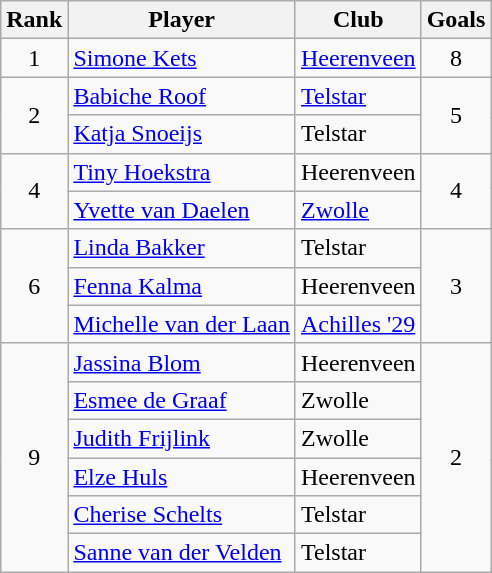<table class="wikitable" style="text-align:center">
<tr>
<th>Rank</th>
<th>Player</th>
<th>Club</th>
<th>Goals</th>
</tr>
<tr>
<td>1</td>
<td align="left"> <a href='#'>Simone Kets</a></td>
<td align="left"><a href='#'>Heerenveen</a></td>
<td>8</td>
</tr>
<tr>
<td rowspan=2>2</td>
<td align="left"> <a href='#'>Babiche Roof</a></td>
<td align="left"><a href='#'>Telstar</a></td>
<td rowspan=2>5</td>
</tr>
<tr>
<td align="left"> <a href='#'>Katja Snoeijs</a></td>
<td align="left">Telstar</td>
</tr>
<tr>
<td rowspan=2>4</td>
<td align="left"> <a href='#'>Tiny Hoekstra</a></td>
<td align="left">Heerenveen</td>
<td rowspan=2>4</td>
</tr>
<tr>
<td align="left"> <a href='#'>Yvette van Daelen</a></td>
<td align="left"><a href='#'>Zwolle</a></td>
</tr>
<tr>
<td rowspan=3>6</td>
<td align="left"> <a href='#'>Linda Bakker</a></td>
<td align="left">Telstar</td>
<td rowspan=3>3</td>
</tr>
<tr>
<td align="left"> <a href='#'>Fenna Kalma</a></td>
<td align="left">Heerenveen</td>
</tr>
<tr>
<td align="left"> <a href='#'>Michelle van der Laan</a></td>
<td align="left"><a href='#'>Achilles '29</a></td>
</tr>
<tr>
<td rowspan=6>9</td>
<td align="left"> <a href='#'>Jassina Blom</a></td>
<td align="left">Heerenveen</td>
<td rowspan=6>2</td>
</tr>
<tr>
<td align="left"> <a href='#'>Esmee de Graaf</a></td>
<td align="left">Zwolle</td>
</tr>
<tr>
<td align="left"> <a href='#'>Judith Frijlink</a></td>
<td align="left">Zwolle</td>
</tr>
<tr>
<td align="left"> <a href='#'>Elze Huls</a></td>
<td align="left">Heerenveen</td>
</tr>
<tr>
<td align="left"> <a href='#'>Cherise Schelts</a></td>
<td align="left">Telstar</td>
</tr>
<tr>
<td align="left"> <a href='#'>Sanne van der Velden</a></td>
<td align="left">Telstar</td>
</tr>
</table>
